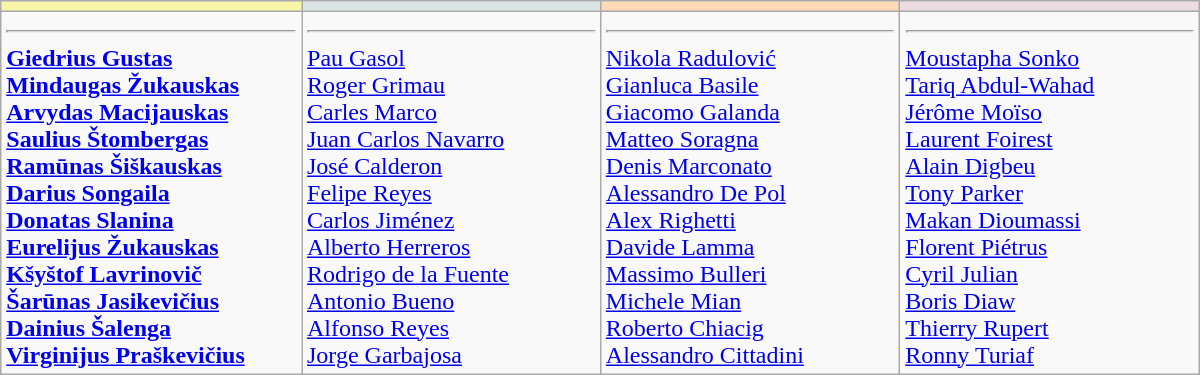<table border="1" cellpadding="2" width="800" class="wikitable">
<tr>
<td !align="center" width="200" bgcolor="#F7F6A8"></td>
<td !align="center" width="200" bgcolor="#DCE5E5"></td>
<td !align="center" width="200" bgcolor="#FFDAB9"></td>
<td !align="center" width="200" bgcolor="#EBDDE2"></td>
</tr>
<tr valign=top>
<td><strong> <hr> <a href='#'>Giedrius Gustas</a> <br> <a href='#'>Mindaugas Žukauskas</a> <br> <a href='#'>Arvydas Macijauskas</a> <br> <a href='#'>Saulius Štombergas</a> <br> <a href='#'>Ramūnas Šiškauskas</a> <br> <a href='#'>Darius Songaila</a> <br> <a href='#'>Donatas Slanina</a> <br> <a href='#'>Eurelijus Žukauskas</a> <br> <a href='#'>Kšyštof Lavrinovič</a> <br> <a href='#'>Šarūnas Jasikevičius</a> <br> <a href='#'>Dainius Šalenga</a> <br> <a href='#'>Virginijus Praškevičius</a></strong></td>
<td> <hr> <a href='#'>Pau Gasol</a> <br> <a href='#'>Roger Grimau</a> <br> <a href='#'>Carles Marco</a> <br> <a href='#'>Juan Carlos Navarro</a> <br> <a href='#'>José Calderon</a> <br> <a href='#'>Felipe Reyes</a> <br> <a href='#'>Carlos Jiménez</a> <br> <a href='#'>Alberto Herreros</a> <br> <a href='#'>Rodrigo de la Fuente</a> <br> <a href='#'>Antonio Bueno</a> <br> <a href='#'>Alfonso Reyes</a> <br> <a href='#'>Jorge Garbajosa</a></td>
<td> <hr> <a href='#'>Nikola Radulović</a> <br> <a href='#'>Gianluca Basile</a> <br> <a href='#'>Giacomo Galanda</a> <br> <a href='#'>Matteo Soragna</a> <br> <a href='#'>Denis Marconato</a> <br> <a href='#'>Alessandro De Pol</a> <br> <a href='#'>Alex Righetti</a> <br> <a href='#'>Davide Lamma</a> <br> <a href='#'>Massimo Bulleri</a> <br> <a href='#'>Michele Mian</a> <br> <a href='#'>Roberto Chiacig</a> <br> <a href='#'>Alessandro Cittadini</a></td>
<td> <hr> <a href='#'>Moustapha Sonko</a> <br> <a href='#'>Tariq Abdul-Wahad</a> <br> <a href='#'>Jérôme Moïso</a> <br> <a href='#'>Laurent Foirest</a> <br> <a href='#'>Alain Digbeu</a> <br> <a href='#'>Tony Parker</a> <br> <a href='#'>Makan Dioumassi</a> <br> <a href='#'>Florent Piétrus</a> <br> <a href='#'>Cyril Julian</a> <br> <a href='#'>Boris Diaw</a> <br> <a href='#'>Thierry Rupert</a> <br> <a href='#'>Ronny Turiaf</a></td>
</tr>
</table>
